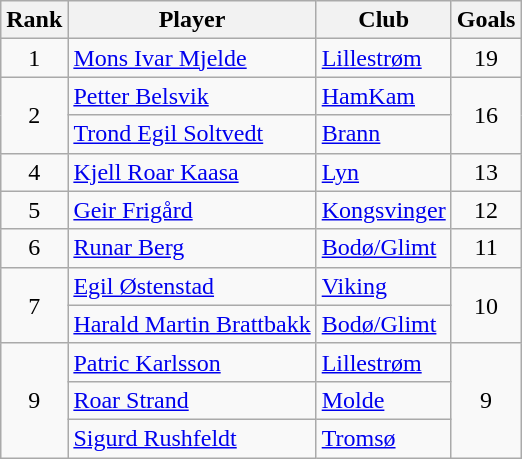<table class="wikitable" style="text-align:center">
<tr>
<th>Rank</th>
<th>Player</th>
<th>Club</th>
<th>Goals</th>
</tr>
<tr>
<td>1</td>
<td align="left"> <a href='#'>Mons Ivar Mjelde</a></td>
<td align="left"><a href='#'>Lillestrøm</a></td>
<td>19</td>
</tr>
<tr>
<td rowspan="2">2</td>
<td align="left"> <a href='#'>Petter Belsvik</a></td>
<td align="left"><a href='#'>HamKam</a></td>
<td rowspan="2">16</td>
</tr>
<tr>
<td align="left"> <a href='#'>Trond Egil Soltvedt</a></td>
<td align="left"><a href='#'>Brann</a></td>
</tr>
<tr>
<td>4</td>
<td align="left"> <a href='#'>Kjell Roar Kaasa</a></td>
<td align="left"><a href='#'>Lyn</a></td>
<td>13</td>
</tr>
<tr>
<td>5</td>
<td align="left"> <a href='#'>Geir Frigård</a></td>
<td align="left"><a href='#'>Kongsvinger</a></td>
<td>12</td>
</tr>
<tr>
<td>6</td>
<td align="left"> <a href='#'>Runar Berg</a></td>
<td align="left"><a href='#'>Bodø/Glimt</a></td>
<td>11</td>
</tr>
<tr>
<td rowspan="2">7</td>
<td align="left"> <a href='#'>Egil Østenstad</a></td>
<td align="left"><a href='#'>Viking</a></td>
<td rowspan="2">10</td>
</tr>
<tr>
<td align="left"> <a href='#'>Harald Martin Brattbakk</a></td>
<td align="left"><a href='#'>Bodø/Glimt</a></td>
</tr>
<tr>
<td rowspan="3">9</td>
<td align="left"> <a href='#'>Patric Karlsson</a></td>
<td align="left"><a href='#'>Lillestrøm</a></td>
<td rowspan="3">9</td>
</tr>
<tr>
<td align="left"> <a href='#'>Roar Strand</a></td>
<td align="left"><a href='#'>Molde</a></td>
</tr>
<tr>
<td align="left"> <a href='#'>Sigurd Rushfeldt</a></td>
<td align="left"><a href='#'>Tromsø</a></td>
</tr>
</table>
